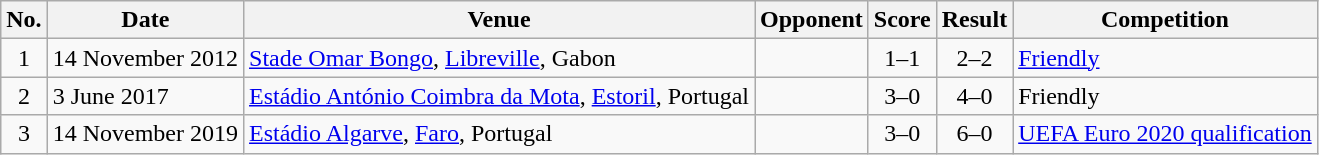<table class="wikitable sortable">
<tr>
<th scope="col">No.</th>
<th scope="col">Date</th>
<th scope="col">Venue</th>
<th scope="col">Opponent</th>
<th scope="col">Score</th>
<th scope="col">Result</th>
<th scope="col">Competition</th>
</tr>
<tr>
<td style="text-align:center;">1</td>
<td>14 November 2012</td>
<td><a href='#'>Stade Omar Bongo</a>, <a href='#'>Libreville</a>, Gabon</td>
<td></td>
<td style="text-align:center;">1–1</td>
<td style="text-align:center;">2–2</td>
<td><a href='#'>Friendly</a></td>
</tr>
<tr>
<td style="text-align:center;">2</td>
<td>3 June 2017</td>
<td><a href='#'>Estádio António Coimbra da Mota</a>, <a href='#'>Estoril</a>, Portugal</td>
<td></td>
<td style="text-align:center;">3–0</td>
<td style="text-align:center;">4–0</td>
<td>Friendly</td>
</tr>
<tr>
<td style="text-align:center;">3</td>
<td>14 November 2019</td>
<td><a href='#'>Estádio Algarve</a>, <a href='#'>Faro</a>, Portugal</td>
<td></td>
<td style="text-align:center;">3–0</td>
<td style="text-align:center;">6–0</td>
<td><a href='#'>UEFA Euro 2020 qualification</a></td>
</tr>
</table>
